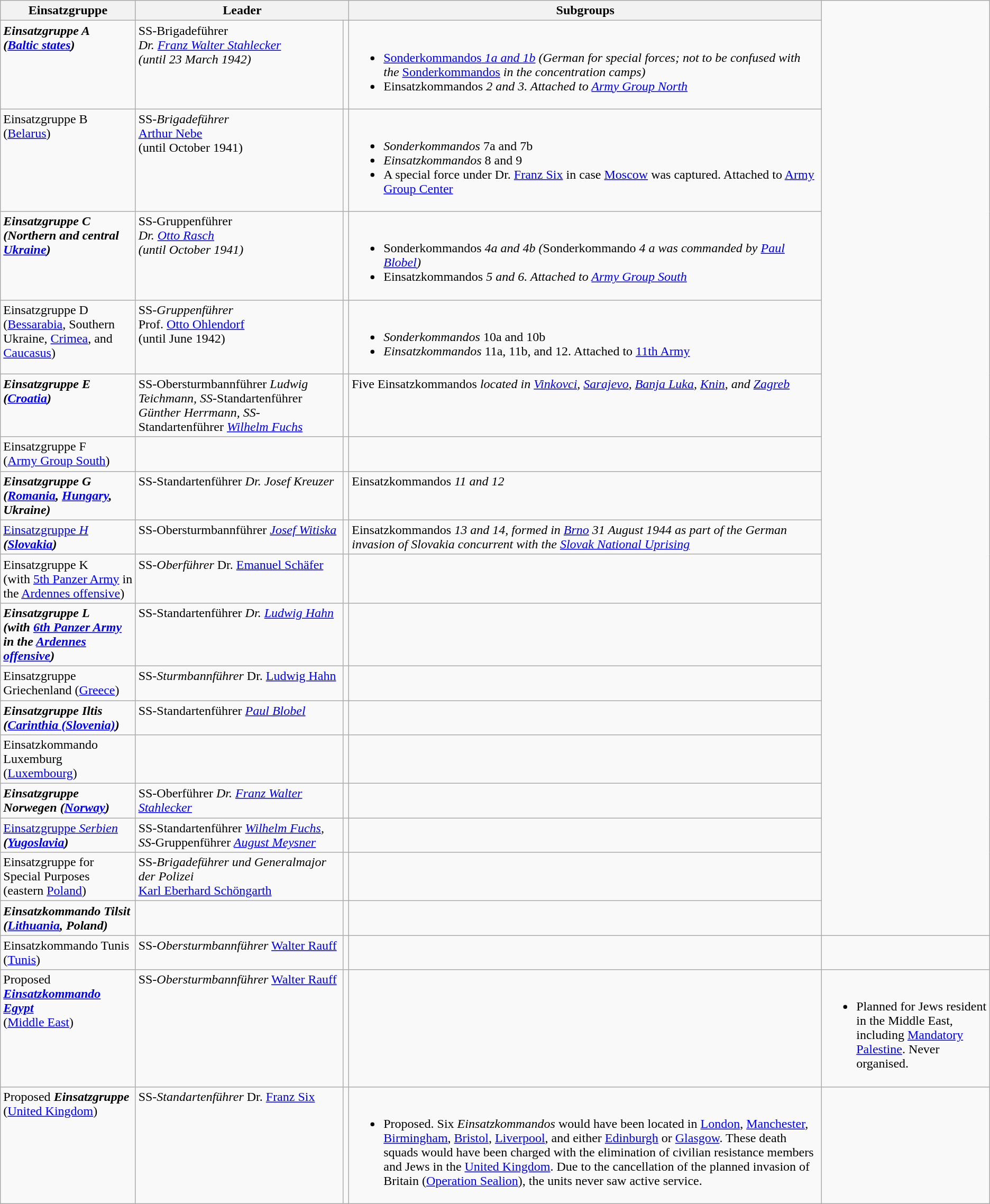<table class="wikitable">
<tr>
<th>Einsatzgruppe</th>
<th colspan="2"  style="width:160pt;">Leader</th>
<th>Subgroups</th>
</tr>
<tr valign="top">
<td><strong><em>Einsatzgruppe<em> A<strong><br>(<a href='#'>Baltic states</a>)</td>
<td>SS-</em>Brigadeführer<em><br> Dr. <a href='#'>Franz Walter Stahlecker</a><br> (until 23 March 1942)</td>
<td></td>
<td><br><ul><li><a href='#'></em>Sonderkommandos<em> 1a and 1b</a> (German for special forces; not to be confused with the </em><a href='#'>Sonderkommandos</a><em> in the concentration camps)</li><li></em>Einsatzkommandos<em> 2 and 3. Attached to <a href='#'>Army Group North</a></li></ul></td>
</tr>
<tr valign="top">
<td></em></strong>Einsatzgruppe</em> B</strong><br>(<a href='#'>Belarus</a>)</td>
<td>SS-<em>Brigadeführer</em><br> <a href='#'>Arthur Nebe</a><br> (until October 1941)</td>
<td></td>
<td><br><ul><li><em>Sonderkommandos</em> 7a and 7b</li><li><em>Einsatzkommandos</em> 8 and 9</li><li>A special force under Dr. <a href='#'>Franz Six</a> in case <a href='#'>Moscow</a> was captured. Attached to <a href='#'>Army Group Center</a></li></ul></td>
</tr>
<tr valign="top">
<td><strong><em>Einsatzgruppe<em> C<strong><br>(Northern and central <a href='#'>Ukraine</a>)</td>
<td>SS-</em>Gruppenführer<em><br> Dr. <a href='#'>Otto Rasch</a><br> (until October 1941)</td>
<td></td>
<td><br><ul><li></em>Sonderkommandos<em> 4a and 4b (</em>Sonderkommando<em> 4 a was commanded by <a href='#'>Paul Blobel</a>)</li><li></em>Einsatzkommandos<em> 5 and 6. Attached to <a href='#'>Army Group South</a></li></ul></td>
</tr>
<tr valign="top">
<td></em></strong>Einsatzgruppe</em> D</strong><br>(<a href='#'>Bessarabia</a>, Southern Ukraine, <a href='#'>Crimea</a>, and <a href='#'>Caucasus</a>)</td>
<td>SS-<em>Gruppenführer</em><br> Prof. <a href='#'>Otto Ohlendorf</a><br> (until June 1942)</td>
<td></td>
<td><br><ul><li><em>Sonderkommandos</em> 10a and 10b</li><li><em>Einsatzkommandos</em> 11a, 11b, and 12. Attached to <a href='#'>11th Army</a></li></ul></td>
</tr>
<tr valign="top">
<td><strong><em>Einsatzgruppe<em> E<strong><br>(<a href='#'>Croatia</a>)</td>
<td>SS-</em>Obersturmbannführer<em> Ludwig Teichmann, SS-</em>Standartenführer<em> Günther Herrmann, SS-</em>Standartenführer<em> <a href='#'>Wilhelm Fuchs</a></td>
<td></td>
<td>Five </em>Einsatzkommandos<em> located in <a href='#'>Vinkovci</a>, <a href='#'>Sarajevo</a>, <a href='#'>Banja Luka</a>, <a href='#'>Knin</a>, and <a href='#'>Zagreb</a></td>
</tr>
<tr valign="top">
<td></em></strong>Einsatzgruppe</em> F</strong><br>(<a href='#'>Army Group South</a>)</td>
<td></td>
<td></td>
<td></td>
</tr>
<tr valign="top">
<td><strong><em>Einsatzgruppe<em> G<strong><br>(<a href='#'>Romania</a>, <a href='#'>Hungary</a>, Ukraine)</td>
<td>SS-</em>Standartenführer<em> Dr. Josef Kreuzer</td>
<td></td>
<td></em>Einsatzkommandos<em> 11 and 12</td>
</tr>
<tr valign="top">
<td></strong><a href='#'></em>Einsatzgruppe<em> H</a><strong><br>(<a href='#'>Slovakia</a>)</td>
<td>SS-</em>Obersturmbannführer<em> <a href='#'>Josef Witiska</a></td>
<td></td>
<td></em>Einsatzkommandos<em> 13 and 14, formed in <a href='#'>Brno</a> 31 August 1944 as part of the German invasion of Slovakia concurrent with the <a href='#'>Slovak National Uprising</a></td>
</tr>
<tr valign="top">
<td></em></strong>Einsatzgruppe</em> K</strong><br>(with <a href='#'>5th Panzer Army</a> in the <a href='#'>Ardennes offensive</a>)</td>
<td>SS-<em>Oberführer</em> Dr. <a href='#'>Emanuel Schäfer</a></td>
<td></td>
<td></td>
</tr>
<tr valign="top">
<td><strong><em>Einsatzgruppe<em> L<strong><br>(with <a href='#'>6th Panzer Army</a> in the <a href='#'>Ardennes offensive</a>)</td>
<td>SS-</em>Standartenführer<em> Dr. <a href='#'>Ludwig Hahn</a></td>
<td></td>
<td></td>
</tr>
<tr valign="top">
<td></em></strong>Einsatzgruppe</em> Griechenland</strong> (<a href='#'>Greece</a>)</td>
<td>SS-<em>Sturmbannführer</em> Dr. <a href='#'>Ludwig Hahn</a></td>
<td></td>
<td></td>
</tr>
<tr valign="top">
<td><strong><em>Einsatzgruppe<em> Iltis<strong> (<a href='#'>Carinthia (Slovenia)</a>)</td>
<td>SS-</em>Standartenführer<em> <a href='#'>Paul Blobel</a></td>
<td></td>
<td></td>
</tr>
<tr valign="top">
<td></em></strong>Einsatzkommando</em> Luxemburg</strong> (<a href='#'>Luxembourg</a>)</td>
<td></td>
<td></td>
<td></td>
</tr>
<tr valign="top">
<td><strong><em>Einsatzgruppe<em> Norwegen<strong> (<a href='#'>Norway</a>)</td>
<td>SS-</em>Oberführer<em> Dr. <a href='#'>Franz Walter Stahlecker</a></td>
<td></td>
<td></td>
</tr>
<tr valign="top">
<td></strong><a href='#'></em>Einsatzgruppe<em> Serbien</a><strong> (<a href='#'>Yugoslavia</a>)</td>
<td>SS-</em>Standartenführer<em> <a href='#'>Wilhelm Fuchs</a>, SS-</em>Gruppenführer<em> <a href='#'>August Meysner</a></td>
<td></td>
<td></td>
</tr>
<tr valign="top">
<td></em></strong>Einsatzgruppe</em> for Special Purposes</strong><br>(eastern <a href='#'>Poland</a>)</td>
<td>SS-<em>Brigadeführer und Generalmajor der Polizei</em><br><a href='#'>Karl Eberhard Schöngarth</a></td>
<td></td>
<td></td>
</tr>
<tr valign="top">
<td><strong><em>Einsatzkommando<em> Tilsit<strong> (<a href='#'>Lithuania</a>, Poland)</td>
<td></td>
<td></td>
<td></td>
</tr>
<tr valign="top">
<td></em></strong>Einsatzkommando</em> Tunis</strong> (<a href='#'>Tunis</a>)</td>
<td>SS-<em>Obersturmbannführer</em> <a href='#'>Walter Rauff</a></td>
<td></td>
<td></td>
<td></td>
</tr>
<tr valign="top">
<td>Proposed <strong><em><a href='#'>Einsatzkommando Egypt</a></em></strong><br>(<a href='#'>Middle East</a>)</td>
<td>SS-<em>Obersturmbannführer</em> <a href='#'>Walter Rauff</a></td>
<td></td>
<td></td>
<td><br><ul><li>Planned for Jews resident in the Middle East, including <a href='#'>Mandatory Palestine</a>. Never organised.</li></ul></td>
</tr>
<tr valign="top">
<td>Proposed <strong><em>Einsatzgruppe</em></strong><br>(<a href='#'>United Kingdom</a>)</td>
<td>SS-<em>Standartenführer</em> Dr. <a href='#'>Franz Six</a></td>
<td></td>
<td><br><ul><li>Proposed. Six <em>Einsatzkommandos</em> would have been located in <a href='#'>London</a>, <a href='#'>Manchester</a>, <a href='#'>Birmingham</a>, <a href='#'>Bristol</a>, <a href='#'>Liverpool</a>, and either <a href='#'>Edinburgh</a> or <a href='#'>Glasgow</a>. These death squads would have been charged with the elimination of civilian resistance members and Jews in the <a href='#'>United Kingdom</a>. Due to the cancellation of the planned invasion of Britain (<a href='#'>Operation Sealion</a>), the units never saw active service.</li></ul></td>
</tr>
</table>
